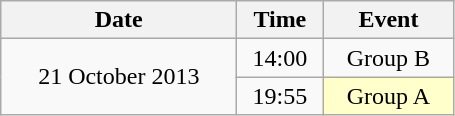<table class = "wikitable" style="text-align:center;">
<tr>
<th width=150>Date</th>
<th width=50>Time</th>
<th width=80>Event</th>
</tr>
<tr>
<td rowspan=2>21 October 2013</td>
<td>14:00</td>
<td>Group B</td>
</tr>
<tr>
<td>19:55</td>
<td bgcolor=ffffcc>Group A</td>
</tr>
</table>
